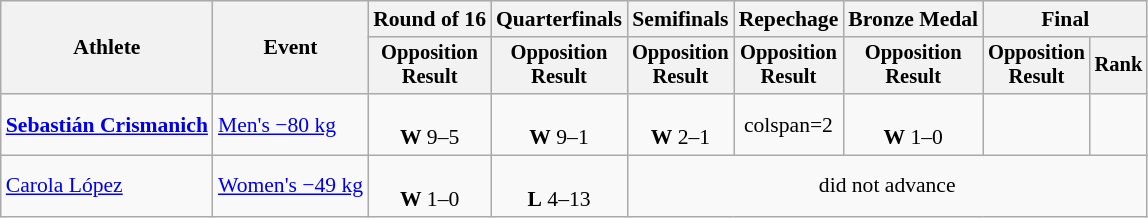<table class="wikitable" style="font-size:90%">
<tr>
<th rowspan="2">Athlete</th>
<th rowspan="2">Event</th>
<th>Round of 16</th>
<th>Quarterfinals</th>
<th>Semifinals</th>
<th>Repechage</th>
<th>Bronze Medal</th>
<th colspan=2>Final</th>
</tr>
<tr style="font-size:95%">
<th>Opposition<br>Result</th>
<th>Opposition<br>Result</th>
<th>Opposition<br>Result</th>
<th>Opposition<br>Result</th>
<th>Opposition<br>Result</th>
<th>Opposition<br>Result</th>
<th>Rank</th>
</tr>
<tr align=center>
<td align=left><strong><a href='#'>Sebastián Crismanich</a></strong></td>
<td align=left><a href='#'>Men's −80 kg</a></td>
<td><br><strong>W</strong> 9–5</td>
<td><br> <strong>W</strong> 9–1</td>
<td><br> <strong>W</strong> 2–1</td>
<td>colspan=2 </td>
<td><br> <strong>W</strong> 1–0</td>
<td align=center></td>
</tr>
<tr align=center>
<td align=left><a href='#'>Carola López</a></td>
<td align=left><a href='#'>Women's −49 kg</a></td>
<td> <br> <strong>W</strong> 1–0 </td>
<td> <br> <strong>L</strong> 4–13</td>
<td colspan=5>did not advance</td>
</tr>
</table>
